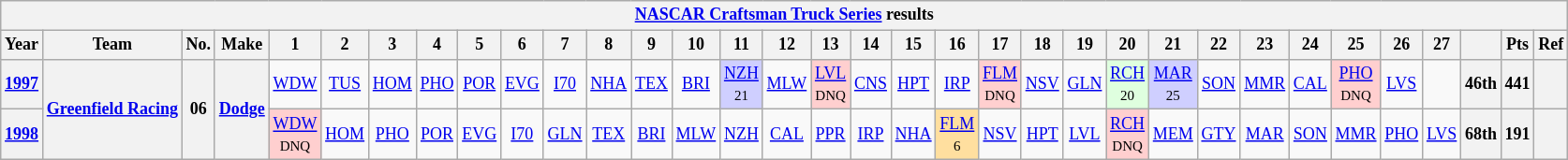<table class="wikitable" style="text-align:center; font-size:75%">
<tr>
<th colspan=45><a href='#'>NASCAR Craftsman Truck Series</a> results</th>
</tr>
<tr>
<th>Year</th>
<th>Team</th>
<th>No.</th>
<th>Make</th>
<th>1</th>
<th>2</th>
<th>3</th>
<th>4</th>
<th>5</th>
<th>6</th>
<th>7</th>
<th>8</th>
<th>9</th>
<th>10</th>
<th>11</th>
<th>12</th>
<th>13</th>
<th>14</th>
<th>15</th>
<th>16</th>
<th>17</th>
<th>18</th>
<th>19</th>
<th>20</th>
<th>21</th>
<th>22</th>
<th>23</th>
<th>24</th>
<th>25</th>
<th>26</th>
<th>27</th>
<th></th>
<th>Pts</th>
<th>Ref</th>
</tr>
<tr>
<th><a href='#'>1997</a></th>
<th rowspan=2><a href='#'>Greenfield Racing</a></th>
<th rowspan=2>06</th>
<th rowspan=2><a href='#'>Dodge</a></th>
<td><a href='#'>WDW</a></td>
<td><a href='#'>TUS</a></td>
<td><a href='#'>HOM</a></td>
<td><a href='#'>PHO</a></td>
<td><a href='#'>POR</a></td>
<td><a href='#'>EVG</a></td>
<td><a href='#'>I70</a></td>
<td><a href='#'>NHA</a></td>
<td><a href='#'>TEX</a></td>
<td><a href='#'>BRI</a></td>
<td style="background:#CFCFFF;"><a href='#'>NZH</a><br><small>21</small></td>
<td><a href='#'>MLW</a></td>
<td style="background:#FFCFCF;"><a href='#'>LVL</a><br><small>DNQ</small></td>
<td><a href='#'>CNS</a></td>
<td><a href='#'>HPT</a></td>
<td><a href='#'>IRP</a></td>
<td style="background:#FFCFCF;"><a href='#'>FLM</a><br><small>DNQ</small></td>
<td><a href='#'>NSV</a></td>
<td><a href='#'>GLN</a></td>
<td style="background:#DFFFDF;"><a href='#'>RCH</a><br><small>20</small></td>
<td style="background:#CFCFFF;"><a href='#'>MAR</a><br><small>25</small></td>
<td><a href='#'>SON</a></td>
<td><a href='#'>MMR</a></td>
<td><a href='#'>CAL</a></td>
<td style="background:#FFCFCF;"><a href='#'>PHO</a><br><small>DNQ</small></td>
<td><a href='#'>LVS</a></td>
<td></td>
<th>46th</th>
<th>441</th>
<th></th>
</tr>
<tr>
<th><a href='#'>1998</a></th>
<td style="background:#FFCFCF;"><a href='#'>WDW</a><br><small>DNQ</small></td>
<td><a href='#'>HOM</a></td>
<td><a href='#'>PHO</a></td>
<td><a href='#'>POR</a></td>
<td><a href='#'>EVG</a></td>
<td><a href='#'>I70</a></td>
<td><a href='#'>GLN</a></td>
<td><a href='#'>TEX</a></td>
<td><a href='#'>BRI</a></td>
<td><a href='#'>MLW</a></td>
<td><a href='#'>NZH</a></td>
<td><a href='#'>CAL</a></td>
<td><a href='#'>PPR</a></td>
<td><a href='#'>IRP</a></td>
<td><a href='#'>NHA</a></td>
<td style="background:#FFDF9F;"><a href='#'>FLM</a><br><small>6</small></td>
<td><a href='#'>NSV</a></td>
<td><a href='#'>HPT</a></td>
<td><a href='#'>LVL</a></td>
<td style="background:#FFCFCF;"><a href='#'>RCH</a><br><small>DNQ</small></td>
<td><a href='#'>MEM</a></td>
<td><a href='#'>GTY</a></td>
<td><a href='#'>MAR</a></td>
<td><a href='#'>SON</a></td>
<td><a href='#'>MMR</a></td>
<td><a href='#'>PHO</a></td>
<td><a href='#'>LVS</a></td>
<th>68th</th>
<th>191</th>
<th></th>
</tr>
</table>
